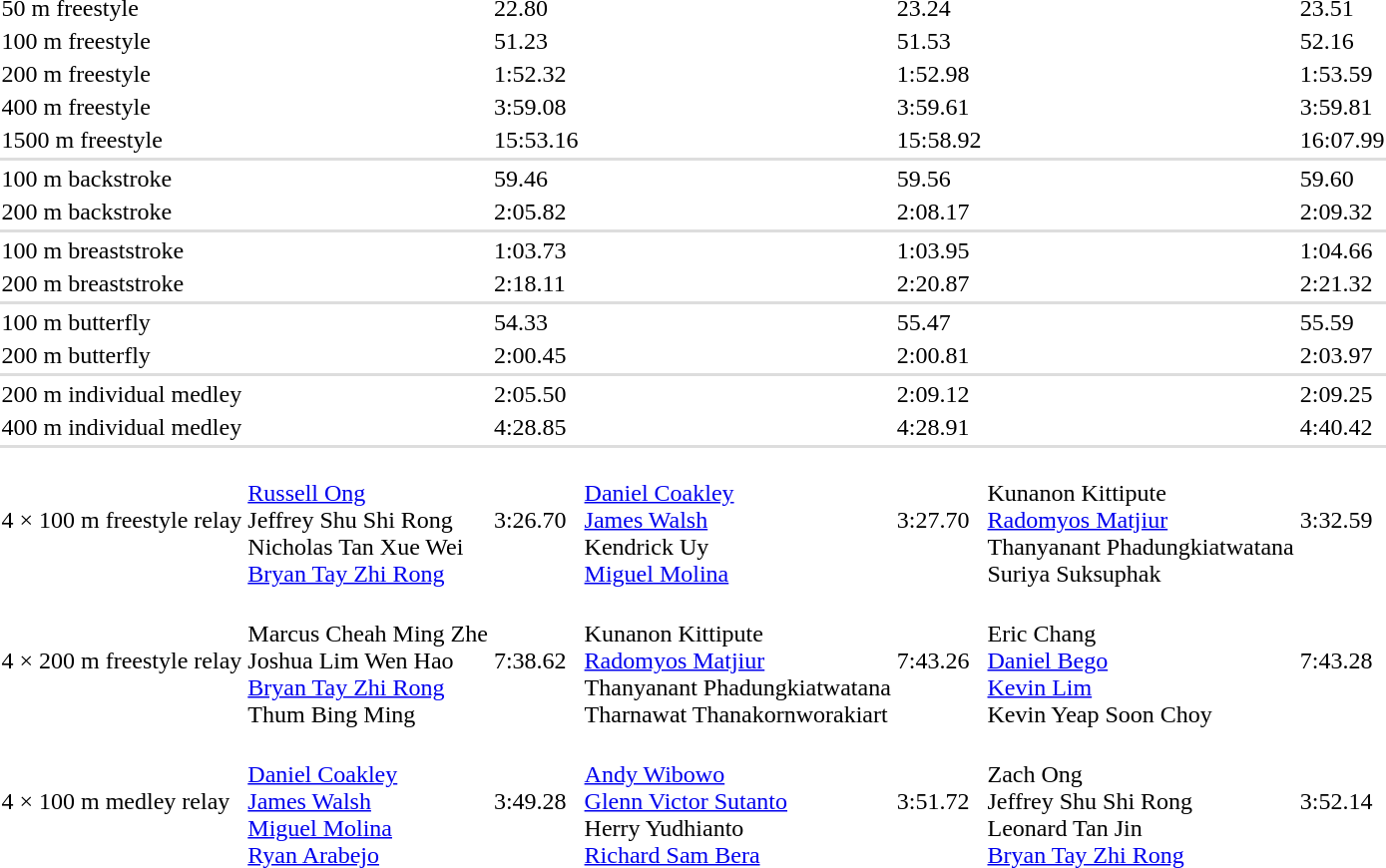<table>
<tr>
<td>50 m freestyle</td>
<td></td>
<td>22.80</td>
<td></td>
<td>23.24</td>
<td></td>
<td>23.51</td>
</tr>
<tr>
<td>100 m freestyle</td>
<td></td>
<td>51.23</td>
<td></td>
<td>51.53</td>
<td></td>
<td>52.16</td>
</tr>
<tr>
<td>200 m freestyle</td>
<td></td>
<td>1:52.32</td>
<td></td>
<td>1:52.98</td>
<td></td>
<td>1:53.59</td>
</tr>
<tr>
<td>400 m freestyle</td>
<td></td>
<td>3:59.08</td>
<td></td>
<td>3:59.61</td>
<td></td>
<td>3:59.81</td>
</tr>
<tr>
<td>1500 m freestyle</td>
<td></td>
<td>15:53.16</td>
<td></td>
<td>15:58.92</td>
<td></td>
<td>16:07.99</td>
</tr>
<tr bgcolor=#DDDDDD>
<td colspan=7></td>
</tr>
<tr>
<td>100 m backstroke</td>
<td></td>
<td>59.46</td>
<td></td>
<td>59.56</td>
<td></td>
<td>59.60</td>
</tr>
<tr>
<td>200 m backstroke</td>
<td></td>
<td>2:05.82</td>
<td></td>
<td>2:08.17</td>
<td></td>
<td>2:09.32</td>
</tr>
<tr bgcolor=#DDDDDD>
<td colspan=7></td>
</tr>
<tr>
<td>100 m breaststroke</td>
<td></td>
<td>1:03.73</td>
<td></td>
<td>1:03.95</td>
<td></td>
<td>1:04.66</td>
</tr>
<tr>
<td>200 m breaststroke</td>
<td></td>
<td>2:18.11</td>
<td></td>
<td>2:20.87</td>
<td></td>
<td>2:21.32</td>
</tr>
<tr bgcolor=#DDDDDD>
<td colspan=7></td>
</tr>
<tr>
<td>100 m butterfly</td>
<td></td>
<td>54.33</td>
<td></td>
<td>55.47</td>
<td></td>
<td>55.59</td>
</tr>
<tr>
<td>200 m butterfly</td>
<td></td>
<td>2:00.45</td>
<td></td>
<td>2:00.81</td>
<td></td>
<td>2:03.97</td>
</tr>
<tr bgcolor=#DDDDDD>
<td colspan=7></td>
</tr>
<tr>
<td>200 m individual medley</td>
<td></td>
<td>2:05.50</td>
<td></td>
<td>2:09.12</td>
<td></td>
<td>2:09.25</td>
</tr>
<tr>
<td>400 m individual medley</td>
<td></td>
<td>4:28.85</td>
<td></td>
<td>4:28.91</td>
<td></td>
<td>4:40.42</td>
</tr>
<tr bgcolor=#DDDDDD>
<td colspan=7></td>
</tr>
<tr>
<td>4 × 100 m freestyle relay</td>
<td>  <br> <a href='#'>Russell Ong</a> <br> Jeffrey Shu Shi Rong <br> Nicholas Tan Xue Wei <br> <a href='#'>Bryan Tay Zhi Rong</a></td>
<td>3:26.70</td>
<td>  <br> <a href='#'>Daniel Coakley</a> <br> <a href='#'>James Walsh</a> <br> Kendrick Uy <br> <a href='#'>Miguel Molina</a></td>
<td>3:27.70</td>
<td>  <br> Kunanon Kittipute <br> <a href='#'>Radomyos Matjiur</a> <br> Thanyanant Phadungkiatwatana <br> Suriya Suksuphak</td>
<td>3:32.59</td>
</tr>
<tr>
<td>4 × 200 m freestyle relay</td>
<td>  <br> Marcus Cheah Ming Zhe <br> Joshua Lim Wen Hao <br> <a href='#'>Bryan Tay Zhi Rong</a> <br> Thum Bing Ming</td>
<td>7:38.62</td>
<td>  <br> Kunanon Kittipute <br> <a href='#'>Radomyos Matjiur</a> <br> Thanyanant Phadungkiatwatana <br> Tharnawat Thanakornworakiart</td>
<td>7:43.26</td>
<td>  <br> Eric Chang <br> <a href='#'>Daniel Bego</a> <br> <a href='#'>Kevin Lim</a> <br> Kevin Yeap Soon Choy</td>
<td>7:43.28</td>
</tr>
<tr>
<td>4 × 100 m medley relay</td>
<td>  <br> <a href='#'>Daniel Coakley</a> <br> <a href='#'>James Walsh</a> <br> <a href='#'>Miguel Molina</a> <br> <a href='#'>Ryan Arabejo</a></td>
<td>3:49.28</td>
<td>  <br> <a href='#'>Andy Wibowo</a> <br> <a href='#'>Glenn Victor Sutanto</a> <br> Herry Yudhianto <br> <a href='#'>Richard Sam Bera</a></td>
<td>3:51.72</td>
<td>  <br> Zach Ong <br> Jeffrey Shu Shi Rong <br> Leonard Tan Jin <br> <a href='#'>Bryan Tay Zhi Rong</a></td>
<td>3:52.14</td>
</tr>
</table>
